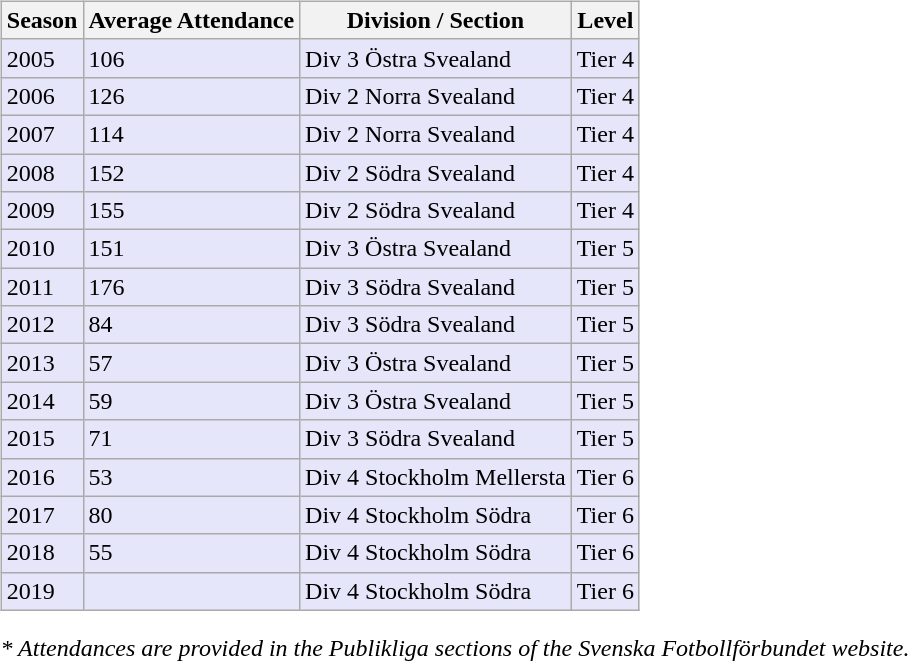<table>
<tr>
<td valign="top" width=0%><br><table class="wikitable">
<tr style="background:#f0f6fa;">
<th><strong>Season</strong></th>
<th><strong>Average Attendance</strong></th>
<th><strong>Division / Section</strong></th>
<th><strong>Level</strong></th>
</tr>
<tr>
<td style="background:#E6E6FA;">2005</td>
<td style="background:#E6E6FA;">106</td>
<td style="background:#E6E6FA;">Div 3 Östra Svealand</td>
<td style="background:#E6E6FA;">Tier 4</td>
</tr>
<tr>
<td style="background:#E6E6FA;">2006</td>
<td style="background:#E6E6FA;">126</td>
<td style="background:#E6E6FA;">Div 2 Norra Svealand</td>
<td style="background:#E6E6FA;">Tier 4</td>
</tr>
<tr>
<td style="background:#E6E6FA;">2007</td>
<td style="background:#E6E6FA;">114</td>
<td style="background:#E6E6FA;">Div 2 Norra Svealand</td>
<td style="background:#E6E6FA;">Tier 4</td>
</tr>
<tr>
<td style="background:#E6E6FA;">2008</td>
<td style="background:#E6E6FA;">152</td>
<td style="background:#E6E6FA;">Div 2 Södra Svealand</td>
<td style="background:#E6E6FA;">Tier 4</td>
</tr>
<tr>
<td style="background:#E6E6FA;">2009</td>
<td style="background:#E6E6FA;">155</td>
<td style="background:#E6E6FA;">Div 2 Södra Svealand</td>
<td style="background:#E6E6FA;">Tier 4</td>
</tr>
<tr>
<td style="background:#E6E6FA;">2010</td>
<td style="background:#E6E6FA;">151</td>
<td style="background:#E6E6FA;">Div 3 Östra Svealand</td>
<td style="background:#E6E6FA;">Tier 5</td>
</tr>
<tr>
<td style="background:#E6E6FA;">2011</td>
<td style="background:#E6E6FA;">176</td>
<td style="background:#E6E6FA;">Div 3 Södra Svealand</td>
<td style="background:#E6E6FA;">Tier 5</td>
</tr>
<tr>
<td style="background:#E6E6FA;">2012</td>
<td style="background:#E6E6FA;">84</td>
<td style="background:#E6E6FA;">Div 3 Södra Svealand</td>
<td style="background:#E6E6FA;">Tier 5</td>
</tr>
<tr>
<td style="background:#E6E6FA;">2013</td>
<td style="background:#E6E6FA;">57</td>
<td style="background:#E6E6FA;">Div 3 Östra Svealand</td>
<td style="background:#E6E6FA;">Tier 5</td>
</tr>
<tr>
<td style="background:#E6E6FA;">2014</td>
<td style="background:#E6E6FA;">59</td>
<td style="background:#E6E6FA;">Div 3 Östra Svealand</td>
<td style="background:#E6E6FA;">Tier 5</td>
</tr>
<tr>
<td style="background:#E6E6FA;">2015</td>
<td style="background:#E6E6FA;">71</td>
<td style="background:#E6E6FA;">Div 3 Södra Svealand</td>
<td style="background:#E6E6FA;">Tier 5</td>
</tr>
<tr>
<td style="background:#E6E6FA;">2016</td>
<td style="background:#E6E6FA;">53</td>
<td style="background:#E6E6FA;">Div 4 Stockholm Mellersta</td>
<td style="background:#E6E6FA;">Tier 6</td>
</tr>
<tr>
<td style="background:#E6E6FA;">2017</td>
<td style="background:#E6E6FA;">80</td>
<td style="background:#E6E6FA;">Div 4 Stockholm Södra</td>
<td style="background:#E6E6FA;">Tier 6</td>
</tr>
<tr>
<td style="background:#E6E6FA;">2018</td>
<td style="background:#E6E6FA;">55</td>
<td style="background:#E6E6FA;">Div 4 Stockholm Södra</td>
<td style="background:#E6E6FA;">Tier 6</td>
</tr>
<tr>
<td style="background:#E6E6FA;">2019</td>
<td style="background:#E6E6FA;"></td>
<td style="background:#E6E6FA;">Div 4 Stockholm Södra</td>
<td style="background:#E6E6FA;">Tier 6</td>
</tr>
</table>
<em>* Attendances are provided in the Publikliga sections of the Svenska Fotbollförbundet website.</em> </td>
</tr>
</table>
